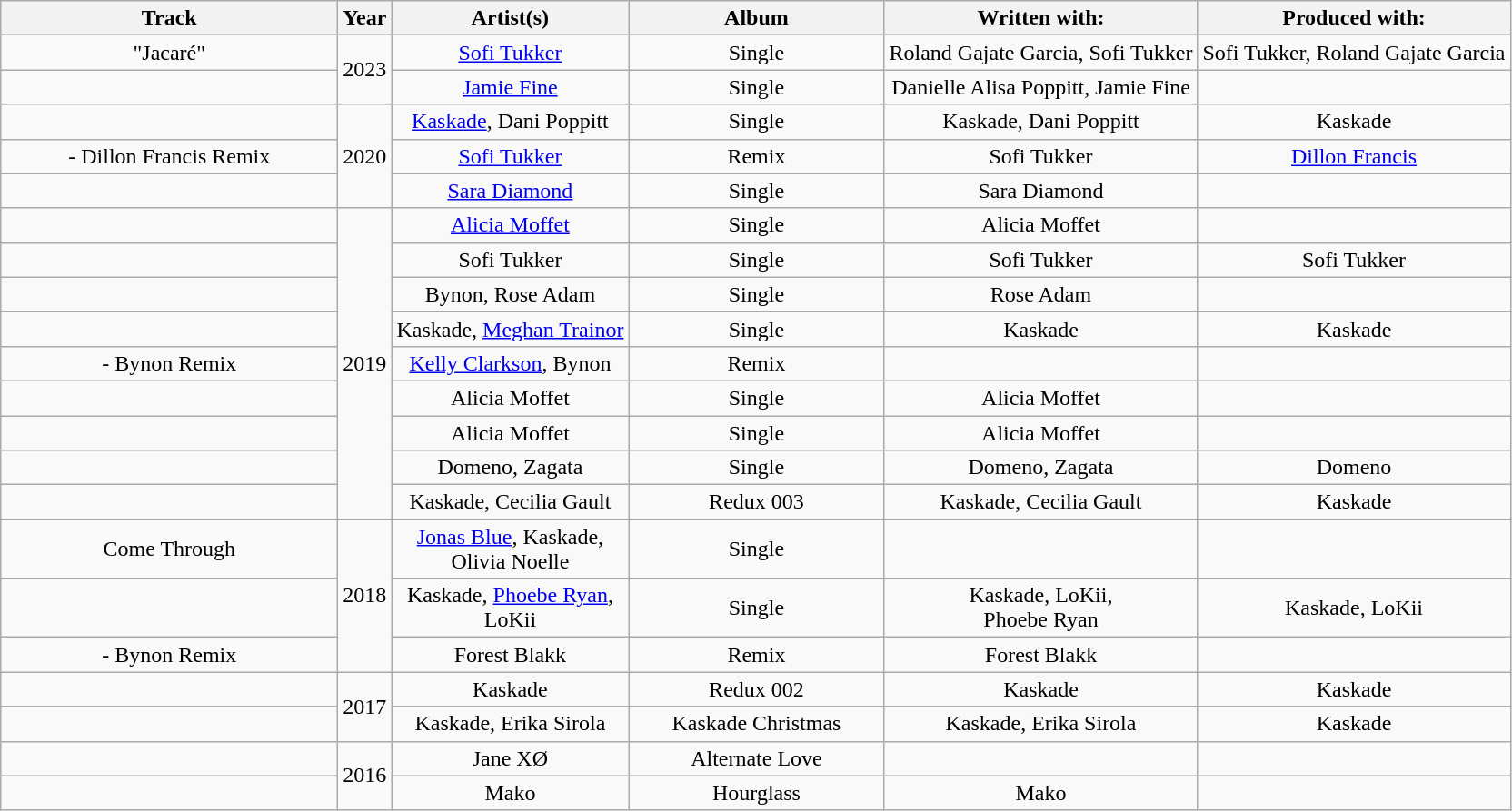<table class="wikitable plainrowheaders" style="text-align:center;">
<tr>
<th scope="col" style="width:15em;">Track</th>
<th scope="col">Year</th>
<th scope="col">Artist(s)</th>
<th scope="col" style="width:180px;">Album</th>
<th scope="col">Written with:</th>
<th scope="col">Produced with:</th>
</tr>
<tr>
<td>"Jacaré"</td>
<td rowspan="2">2023</td>
<td><a href='#'>Sofi Tukker</a></td>
<td>Single</td>
<td>Roland Gajate Garcia, Sofi Tukker</td>
<td>Sofi Tukker, Roland Gajate Garcia</td>
</tr>
<tr>
<td></td>
<td><a href='#'>Jamie Fine</a></td>
<td>Single</td>
<td>Danielle Alisa Poppitt, Jamie Fine</td>
<td></td>
</tr>
<tr>
<td></td>
<td rowspan="3">2020</td>
<td><a href='#'>Kaskade</a>, Dani Poppitt</td>
<td>Single</td>
<td>Kaskade, Dani Poppitt</td>
<td>Kaskade</td>
</tr>
<tr>
<td> - Dillon Francis Remix</td>
<td><a href='#'>Sofi Tukker</a></td>
<td>Remix</td>
<td>Sofi Tukker</td>
<td><a href='#'>Dillon Francis</a></td>
</tr>
<tr>
<td></td>
<td><a href='#'>Sara Diamond</a></td>
<td>Single</td>
<td>Sara Diamond</td>
<td></td>
</tr>
<tr>
<td></td>
<td rowspan="9">2019</td>
<td><a href='#'>Alicia Moffet</a></td>
<td>Single</td>
<td>Alicia Moffet</td>
<td></td>
</tr>
<tr>
<td></td>
<td>Sofi Tukker</td>
<td>Single</td>
<td>Sofi Tukker</td>
<td>Sofi Tukker</td>
</tr>
<tr>
<td></td>
<td>Bynon, Rose Adam</td>
<td>Single</td>
<td>Rose Adam</td>
<td></td>
</tr>
<tr>
<td></td>
<td>Kaskade, <a href='#'>Meghan Trainor</a></td>
<td>Single</td>
<td>Kaskade</td>
<td>Kaskade</td>
</tr>
<tr>
<td>- Bynon Remix</td>
<td><a href='#'>Kelly Clarkson</a>, Bynon</td>
<td>Remix</td>
<td></td>
<td></td>
</tr>
<tr>
<td></td>
<td>Alicia Moffet</td>
<td>Single</td>
<td>Alicia Moffet</td>
<td></td>
</tr>
<tr>
<td></td>
<td>Alicia Moffet</td>
<td>Single</td>
<td>Alicia Moffet</td>
<td></td>
</tr>
<tr>
<td></td>
<td>Domeno, Zagata</td>
<td>Single</td>
<td>Domeno, Zagata</td>
<td>Domeno</td>
</tr>
<tr>
<td></td>
<td>Kaskade, Cecilia Gault</td>
<td>Redux 003</td>
<td>Kaskade, Cecilia Gault</td>
<td>Kaskade</td>
</tr>
<tr>
<td>Come Through</td>
<td rowspan="3">2018</td>
<td><a href='#'>Jonas Blue</a>, Kaskade,<br>Olivia Noelle</td>
<td>Single</td>
<td></td>
<td></td>
</tr>
<tr>
<td></td>
<td>Kaskade, <a href='#'>Phoebe Ryan</a>,<br>LoKii</td>
<td>Single</td>
<td>Kaskade, LoKii,<br>Phoebe Ryan</td>
<td>Kaskade, LoKii</td>
</tr>
<tr>
<td> - Bynon Remix</td>
<td>Forest Blakk</td>
<td>Remix</td>
<td>Forest Blakk</td>
<td></td>
</tr>
<tr>
<td></td>
<td rowspan="2">2017</td>
<td>Kaskade</td>
<td>Redux 002</td>
<td>Kaskade</td>
<td>Kaskade</td>
</tr>
<tr>
<td></td>
<td>Kaskade, Erika Sirola</td>
<td>Kaskade Christmas</td>
<td>Kaskade, Erika Sirola</td>
<td>Kaskade</td>
</tr>
<tr>
<td></td>
<td rowspan="2">2016</td>
<td>Jane XØ</td>
<td>Alternate Love</td>
<td></td>
<td></td>
</tr>
<tr>
<td></td>
<td>Mako</td>
<td>Hourglass</td>
<td>Mako</td>
<td></td>
</tr>
</table>
